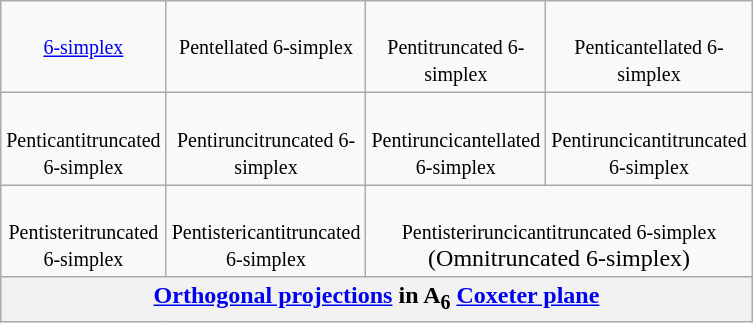<table class=wikitable align=right width=480 style="margin-left:1em;">
<tr align=center valign=top>
<td><br><small><a href='#'>6-simplex</a></small><br></td>
<td><br><small>Pentellated 6-simplex</small><br></td>
<td><br><small>Pentitruncated 6-simplex</small><br></td>
<td><br><small>Penticantellated 6-simplex</small><br></td>
</tr>
<tr align=center valign=top>
<td><br><small>Penticantitruncated 6-simplex</small><br></td>
<td><br><small>Pentiruncitruncated 6-simplex</small><br></td>
<td><br><small>Pentiruncicantellated 6-simplex</small><br></td>
<td><br><small>Pentiruncicantitruncated 6-simplex</small><br></td>
</tr>
<tr align=center valign=top>
<td><br><small>Pentisteritruncated 6-simplex</small><br></td>
<td><br><small>Pentistericantitruncated 6-simplex</small><br></td>
<td colspan=2><br><small>Pentisteriruncicantitruncated 6-simplex</small><br>(Omnitruncated 6-simplex)<br></td>
</tr>
<tr>
<th colspan=4><a href='#'>Orthogonal projections</a> in A<sub>6</sub> <a href='#'>Coxeter plane</a></th>
</tr>
</table>
